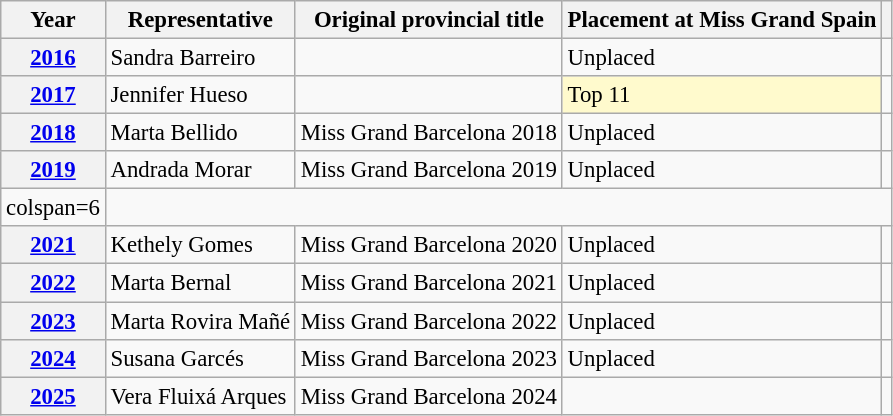<table class="wikitable defaultcenter col2left" style="font-size:95%;">
<tr>
<th>Year</th>
<th>Representative</th>
<th>Original provincial title</th>
<th>Placement at Miss Grand Spain</th>
<th></th>
</tr>
<tr>
<th><a href='#'>2016</a></th>
<td>Sandra Barreiro</td>
<td></td>
<td>Unplaced</td>
<td></td>
</tr>
<tr>
<th><a href='#'>2017</a></th>
<td>Jennifer Hueso</td>
<td></td>
<td bgcolor=#FFFACD>Top 11</td>
<td></td>
</tr>
<tr>
<th><a href='#'>2018</a></th>
<td>Marta Bellido</td>
<td>Miss Grand Barcelona 2018</td>
<td>Unplaced</td>
<td></td>
</tr>
<tr>
<th><a href='#'>2019</a></th>
<td>Andrada Morar</td>
<td>Miss Grand Barcelona 2019</td>
<td>Unplaced</td>
<td></td>
</tr>
<tr>
<td>colspan=6 </td>
</tr>
<tr>
<th><a href='#'>2021</a></th>
<td>Kethely Gomes</td>
<td>Miss Grand Barcelona 2020</td>
<td>Unplaced</td>
<td></td>
</tr>
<tr>
<th><a href='#'>2022</a></th>
<td>Marta Bernal</td>
<td>Miss Grand Barcelona 2021</td>
<td>Unplaced</td>
<td></td>
</tr>
<tr>
<th><a href='#'>2023</a></th>
<td>Marta Rovira Mañé</td>
<td>Miss Grand Barcelona 2022</td>
<td>Unplaced</td>
<td></td>
</tr>
<tr>
<th><a href='#'>2024</a></th>
<td>Susana Garcés</td>
<td>Miss Grand Barcelona 2023</td>
<td>Unplaced</td>
<td></td>
</tr>
<tr>
<th><a href='#'>2025</a></th>
<td>Vera Fluixá Arques</td>
<td>Miss Grand Barcelona 2024</td>
<td></td>
<td></td>
</tr>
</table>
